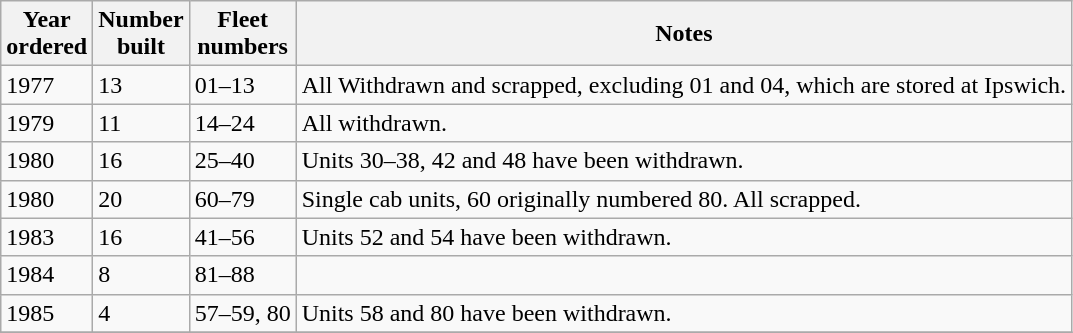<table class="wikitable">
<tr>
<th>Year<br>ordered</th>
<th>Number<br>built</th>
<th>Fleet<br>numbers</th>
<th>Notes</th>
</tr>
<tr>
<td>1977</td>
<td>13</td>
<td>01–13</td>
<td>All Withdrawn and scrapped, excluding 01 and 04, which are stored at Ipswich.</td>
</tr>
<tr>
<td>1979</td>
<td>11</td>
<td>14–24</td>
<td>All withdrawn.</td>
</tr>
<tr>
<td>1980</td>
<td>16</td>
<td>25–40</td>
<td>Units 30–38, 42 and 48 have been withdrawn.</td>
</tr>
<tr>
<td>1980</td>
<td>20</td>
<td>60–79</td>
<td>Single cab units, 60 originally numbered 80. All scrapped.</td>
</tr>
<tr>
<td>1983</td>
<td>16</td>
<td>41–56</td>
<td>Units 52 and 54 have been withdrawn.</td>
</tr>
<tr>
<td>1984</td>
<td>8</td>
<td>81–88</td>
<td></td>
</tr>
<tr>
<td>1985</td>
<td>4</td>
<td>57–59, 80</td>
<td>Units 58 and 80 have been withdrawn.</td>
</tr>
<tr>
</tr>
</table>
